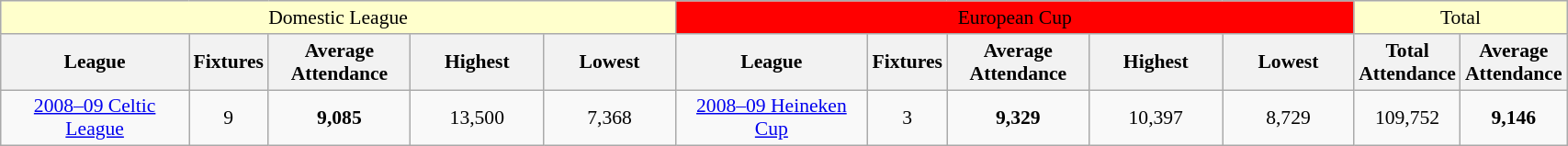<table class="wikitable sortable" style="font-size:90%; width:90%;">
<tr>
<td colspan="5" class="wikitable sortable" style="width:45%; background:#ffffcc; text-align:center;"><span>Domestic League</span></td>
<td colspan="5" class="wikitable sortable" style="width:45%; background:#f00; text-align:center;"><span>European Cup</span></td>
<td colspan="2" class="wikitable sortable" style="width:45%; background:#ffffcc; text-align:center;"><span>Total</span></td>
</tr>
<tr>
<th style="width:15%;">League</th>
<th style="width:5%;">Fixtures</th>
<th style="width:10%;">Average Attendance</th>
<th style="width:10%;">Highest</th>
<th style="width:10%;">Lowest</th>
<th style="width:15%;">League</th>
<th style="width:5%;">Fixtures</th>
<th style="width:10%;">Average Attendance</th>
<th style="width:10%;">Highest</th>
<th style="width:10%;">Lowest</th>
<th style="width:10%;">Total Attendance</th>
<th style="width:10%;">Average Attendance</th>
</tr>
<tr>
<td align=center><a href='#'>2008–09 Celtic League</a></td>
<td align=center>9</td>
<td align=center><strong>9,085</strong></td>
<td align=center>13,500</td>
<td align=center>7,368</td>
<td align=center><a href='#'>2008–09 Heineken Cup</a></td>
<td align=center>3</td>
<td align=center><strong>9,329</strong></td>
<td align=center>10,397</td>
<td align=center>8,729</td>
<td align=center>109,752</td>
<td align=center><strong>9,146</strong></td>
</tr>
</table>
